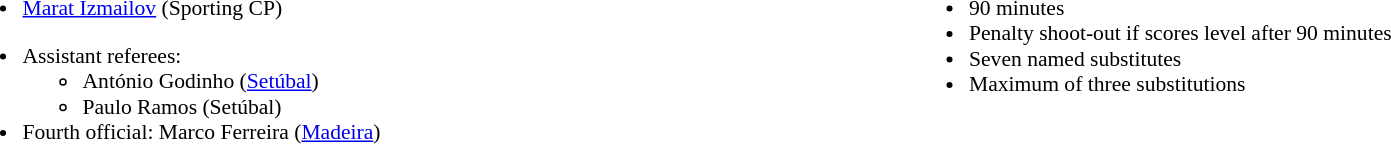<table style="width:100%; font-size:90%">
<tr>
<td style="width:50%; vertical-align:top"><br><ul><li> <a href='#'>Marat Izmailov</a> (Sporting CP)</li></ul><ul><li>Assistant referees:<ul><li>António Godinho (<a href='#'>Setúbal</a>)</li><li>Paulo Ramos (Setúbal)</li></ul></li><li>Fourth official: Marco Ferreira (<a href='#'>Madeira</a>)</li></ul></td>
<td style="width:50%; vertical-align:top"><br><ul><li>90 minutes</li><li>Penalty shoot-out if scores level after 90 minutes</li><li>Seven named substitutes</li><li>Maximum of three substitutions</li></ul></td>
</tr>
</table>
